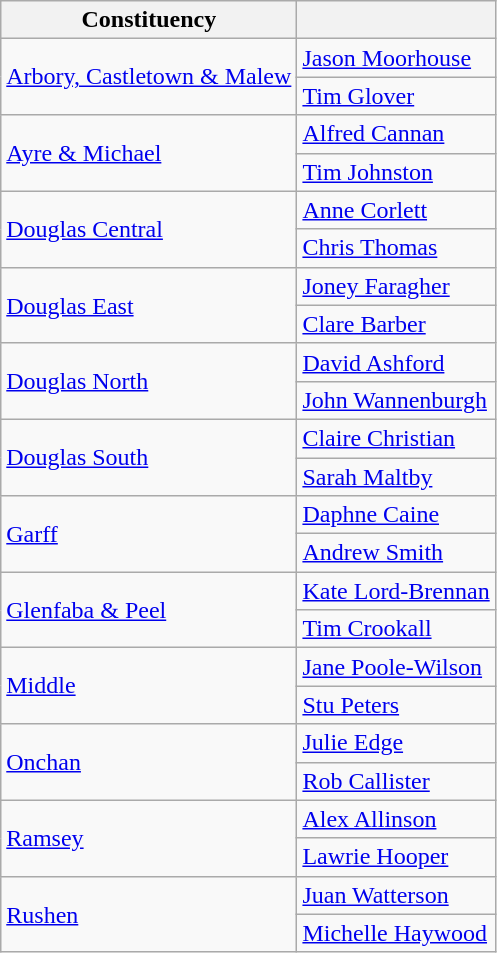<table class="wikitable sortable">
<tr>
<th>Constituency</th>
<th></th>
</tr>
<tr>
<td rowspan=2><a href='#'>Arbory, Castletown & Malew</a></td>
<td><a href='#'>Jason Moorhouse</a></td>
</tr>
<tr>
<td><a href='#'>Tim Glover</a></td>
</tr>
<tr>
<td rowspan=2><a href='#'>Ayre & Michael</a></td>
<td><a href='#'>Alfred Cannan</a></td>
</tr>
<tr>
<td><a href='#'>Tim Johnston</a></td>
</tr>
<tr>
<td rowspan=2><a href='#'>Douglas Central</a></td>
<td><a href='#'>Anne Corlett</a></td>
</tr>
<tr>
<td><a href='#'>Chris Thomas</a></td>
</tr>
<tr>
<td rowspan=2><a href='#'>Douglas East</a></td>
<td><a href='#'>Joney Faragher</a></td>
</tr>
<tr>
<td><a href='#'>Clare Barber</a></td>
</tr>
<tr>
<td rowspan=2><a href='#'>Douglas North</a></td>
<td><a href='#'>David Ashford</a></td>
</tr>
<tr>
<td><a href='#'>John Wannenburgh</a></td>
</tr>
<tr>
<td rowspan=2><a href='#'>Douglas South</a></td>
<td><a href='#'>Claire Christian</a></td>
</tr>
<tr>
<td><a href='#'>Sarah Maltby</a></td>
</tr>
<tr>
<td rowspan=2><a href='#'>Garff</a></td>
<td><a href='#'>Daphne Caine</a></td>
</tr>
<tr>
<td><a href='#'>Andrew Smith</a></td>
</tr>
<tr>
<td rowspan=2><a href='#'>Glenfaba & Peel</a></td>
<td><a href='#'>Kate Lord-Brennan</a></td>
</tr>
<tr>
<td><a href='#'>Tim Crookall</a></td>
</tr>
<tr>
<td rowspan=2><a href='#'>Middle</a></td>
<td><a href='#'>Jane Poole-Wilson</a></td>
</tr>
<tr>
<td><a href='#'>Stu Peters</a></td>
</tr>
<tr>
<td rowspan=2><a href='#'>Onchan</a></td>
<td><a href='#'>Julie Edge</a></td>
</tr>
<tr>
<td><a href='#'>Rob Callister</a></td>
</tr>
<tr>
<td rowspan=2><a href='#'>Ramsey</a></td>
<td><a href='#'>Alex Allinson</a></td>
</tr>
<tr>
<td><a href='#'>Lawrie Hooper</a></td>
</tr>
<tr>
<td rowspan=2><a href='#'>Rushen</a></td>
<td><a href='#'>Juan Watterson</a></td>
</tr>
<tr>
<td><a href='#'>Michelle Haywood</a></td>
</tr>
</table>
